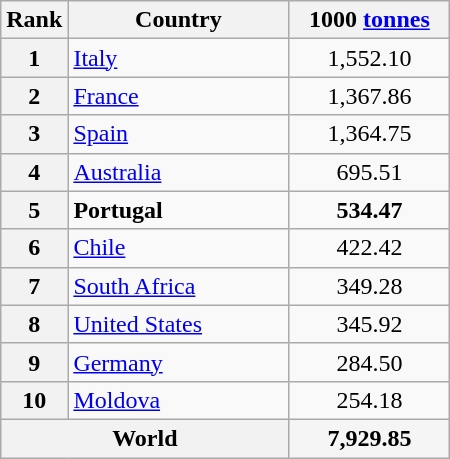<table class="wikitable">
<tr>
<th>Rank</th>
<th style="width:140px;">Country</th>
<th style="width:100px;">1000 <a href='#'>tonnes</a></th>
</tr>
<tr>
<th>1</th>
<td> <a href='#'>Italy</a></td>
<td style="text-align:center;">1,552.10</td>
</tr>
<tr>
<th>2</th>
<td> <a href='#'>France</a></td>
<td style="text-align:center;">1,367.86</td>
</tr>
<tr>
<th>3</th>
<td> <a href='#'>Spain</a></td>
<td style="text-align:center;">1,364.75</td>
</tr>
<tr>
<th>4</th>
<td> <a href='#'>Australia</a></td>
<td style="text-align:center;">695.51</td>
</tr>
<tr>
<th>5</th>
<td> <strong>Portugal</strong></td>
<td style="text-align:center;"><strong>534.47</strong></td>
</tr>
<tr>
<th>6</th>
<td> <a href='#'>Chile</a></td>
<td style="text-align:center;">422.42</td>
</tr>
<tr>
<th>7</th>
<td> <a href='#'>South Africa</a></td>
<td style="text-align:center;">349.28</td>
</tr>
<tr>
<th>8</th>
<td> <a href='#'>United States</a></td>
<td style="text-align:center;">345.92</td>
</tr>
<tr>
<th>9</th>
<td> <a href='#'>Germany</a></td>
<td style="text-align:center;">284.50</td>
</tr>
<tr>
<th>10</th>
<td> <a href='#'>Moldova</a></td>
<td style="text-align:center;">254.18</td>
</tr>
<tr style="background:whitesmoke;">
<th colspan=2>World</th>
<td style="text-align:center;"><strong>7,929.85</strong></td>
</tr>
</table>
